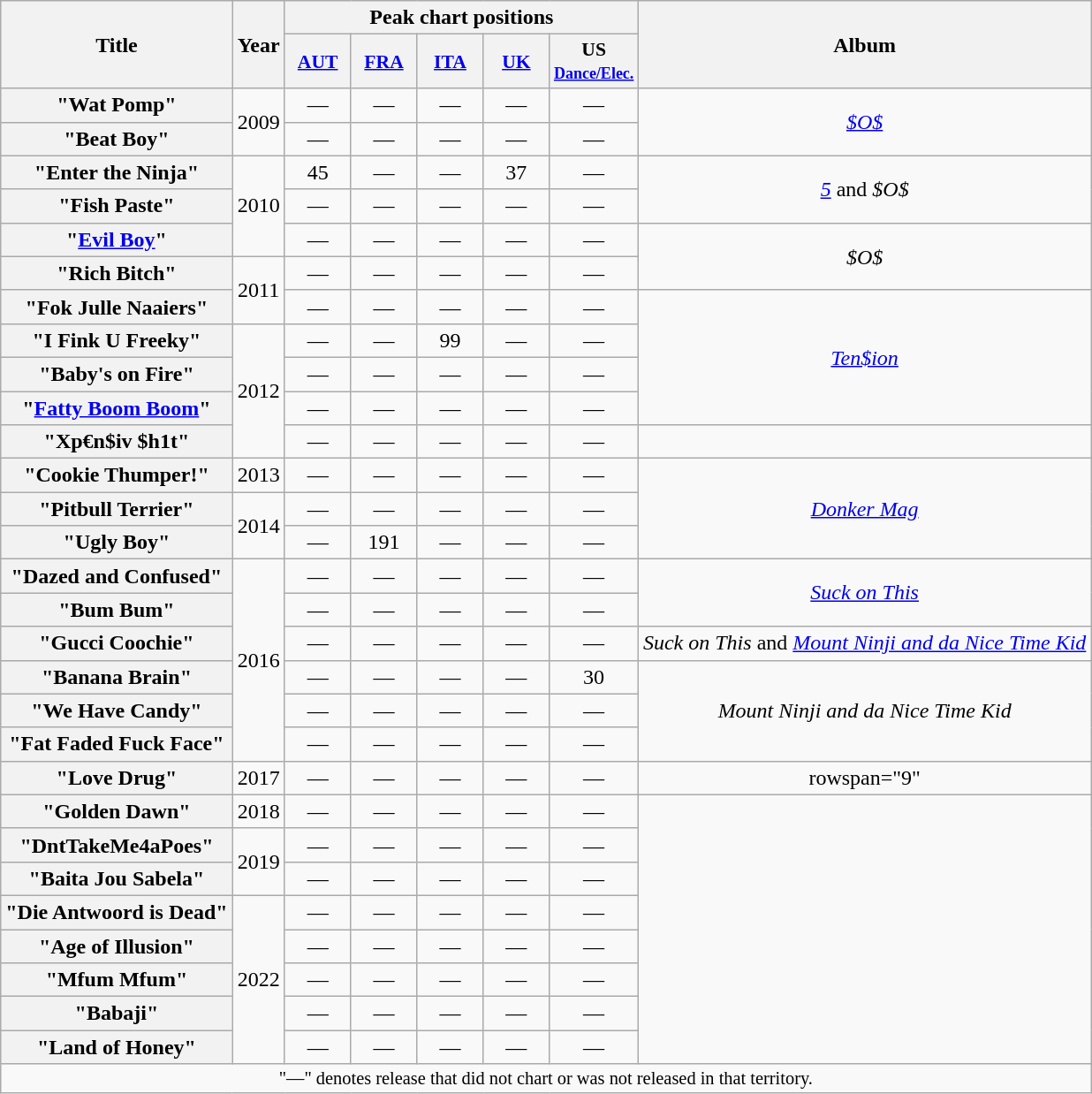<table class="wikitable plainrowheaders" style="text-align:center;">
<tr>
<th scope="col" rowspan="2">Title</th>
<th scope="col" rowspan="2">Year</th>
<th scope="col" colspan="5">Peak chart positions</th>
<th scope="col" rowspan="2">Album</th>
</tr>
<tr>
<th scope="col" style="width:3em;font-size:90%;"><a href='#'>AUT</a><br></th>
<th scope="col" style="width:3em;font-size:90%;"><a href='#'>FRA</a><br></th>
<th scope="col" style="width:3em;font-size:90%;"><a href='#'>ITA</a><br></th>
<th scope="col" style="width:3em;font-size:90%;"><a href='#'>UK</a><br></th>
<th scope="col" style="width:3em;font-size:90%;">US<br><small><a href='#'>Dance/Elec.</a></small><br></th>
</tr>
<tr>
<th scope="row">"Wat Pomp"</th>
<td rowspan="2">2009</td>
<td>—</td>
<td>—</td>
<td>—</td>
<td>—</td>
<td>—</td>
<td rowspan="2"><em><a href='#'>$O$</a></em></td>
</tr>
<tr>
<th scope="row">"Beat Boy"</th>
<td>—</td>
<td>—</td>
<td>—</td>
<td>—</td>
<td>—</td>
</tr>
<tr>
<th scope="row">"Enter the Ninja"</th>
<td rowspan="3">2010</td>
<td>45</td>
<td>—</td>
<td>—</td>
<td>37</td>
<td>—</td>
<td rowspan="2"><em><a href='#'>5</a></em> and <em>$O$</em></td>
</tr>
<tr>
<th scope="row">"Fish Paste"</th>
<td>—</td>
<td>—</td>
<td>—</td>
<td>—</td>
<td>—</td>
</tr>
<tr>
<th scope="row">"<a href='#'>Evil Boy</a>"</th>
<td>—</td>
<td>—</td>
<td>—</td>
<td>—</td>
<td>—</td>
<td rowspan="2"><em>$O$</em></td>
</tr>
<tr>
<th scope="row">"Rich Bitch"</th>
<td rowspan="2">2011</td>
<td>—</td>
<td>—</td>
<td>—</td>
<td>—</td>
<td>—</td>
</tr>
<tr>
<th scope="row">"Fok Julle Naaiers"</th>
<td>—</td>
<td>—</td>
<td>—</td>
<td>—</td>
<td>—</td>
<td rowspan="4"><em><a href='#'>Ten$ion</a></em></td>
</tr>
<tr>
<th scope="row">"I Fink U Freeky"</th>
<td rowspan="4">2012</td>
<td>—</td>
<td>—</td>
<td>99</td>
<td>—</td>
<td>—</td>
</tr>
<tr>
<th scope="row">"Baby's on Fire"</th>
<td>—</td>
<td>—</td>
<td>—</td>
<td>—</td>
<td>—</td>
</tr>
<tr>
<th scope="row">"<a href='#'>Fatty Boom Boom</a>"</th>
<td>—</td>
<td>—</td>
<td>—</td>
<td>—</td>
<td>—</td>
</tr>
<tr>
<th scope="row">"Xp€n$iv $h1t"</th>
<td>—</td>
<td>—</td>
<td>—</td>
<td>—</td>
<td>—</td>
<td></td>
</tr>
<tr>
<th scope="row">"Cookie Thumper!"</th>
<td>2013</td>
<td>—</td>
<td>—</td>
<td>—</td>
<td>—</td>
<td>—</td>
<td rowspan="3"><em><a href='#'>Donker Mag</a></em></td>
</tr>
<tr>
<th scope="row">"Pitbull Terrier"</th>
<td rowspan="2">2014</td>
<td>—</td>
<td>—</td>
<td>—</td>
<td>—</td>
<td>—</td>
</tr>
<tr>
<th scope="row">"Ugly Boy"</th>
<td>—</td>
<td>191</td>
<td>—</td>
<td>—</td>
<td>—</td>
</tr>
<tr>
<th scope="row">"Dazed and Confused" </th>
<td rowspan="6">2016</td>
<td>—</td>
<td>—</td>
<td>—</td>
<td>—</td>
<td>—</td>
<td rowspan="2"><em><a href='#'>Suck on This</a></em></td>
</tr>
<tr>
<th scope="row">"Bum Bum" </th>
<td>—</td>
<td>—</td>
<td>—</td>
<td>—</td>
<td>—</td>
</tr>
<tr>
<th scope="row">"Gucci Coochie"<br></th>
<td>—</td>
<td>—</td>
<td>—</td>
<td>—</td>
<td>—</td>
<td><em>Suck on This</em> and <em><a href='#'>Mount Ninji and da Nice Time Kid</a></em></td>
</tr>
<tr>
<th scope="row">"Banana Brain"</th>
<td>—</td>
<td>—</td>
<td>—</td>
<td>—</td>
<td>30</td>
<td rowspan="3"><em>Mount Ninji and da Nice Time Kid</em></td>
</tr>
<tr>
<th scope="row">"We Have Candy"</th>
<td>—</td>
<td>—</td>
<td>—</td>
<td>—</td>
<td>—</td>
</tr>
<tr>
<th scope="row">"Fat Faded Fuck Face"</th>
<td>—</td>
<td>—</td>
<td>—</td>
<td>—</td>
<td>—</td>
</tr>
<tr>
<th scope="row">"Love Drug"</th>
<td>2017</td>
<td>—</td>
<td>—</td>
<td>—</td>
<td>—</td>
<td>—</td>
<td>rowspan="9" </td>
</tr>
<tr>
<th scope="row">"Golden Dawn"</th>
<td>2018</td>
<td>—</td>
<td>—</td>
<td>—</td>
<td>—</td>
<td>—</td>
</tr>
<tr>
<th scope="row">"DntTakeMe4aPoes"<br></th>
<td rowspan="2">2019</td>
<td>—</td>
<td>—</td>
<td>—</td>
<td>—</td>
<td>—</td>
</tr>
<tr>
<th scope="row">"Baita Jou Sabela"<br></th>
<td>—</td>
<td>—</td>
<td>—</td>
<td>—</td>
<td>—</td>
</tr>
<tr>
<th scope="row">"Die Antwoord is Dead"</th>
<td rowspan="5">2022</td>
<td>—</td>
<td>—</td>
<td>—</td>
<td>—</td>
<td>—</td>
</tr>
<tr>
<th scope="row">"Age of Illusion"</th>
<td>—</td>
<td>—</td>
<td>—</td>
<td>—</td>
<td>—</td>
</tr>
<tr>
<th scope="row">"Mfum Mfum"</th>
<td>—</td>
<td>—</td>
<td>—</td>
<td>—</td>
<td>—</td>
</tr>
<tr>
<th scope="row">"Babaji"</th>
<td>—</td>
<td>—</td>
<td>—</td>
<td>—</td>
<td>—</td>
</tr>
<tr>
<th scope="row">"Land of Honey"</th>
<td>—</td>
<td>—</td>
<td>—</td>
<td>—</td>
<td>—</td>
</tr>
<tr>
<td colspan="10" style="font-size:85%">"—" denotes release that did not chart or was not released in that territory.</td>
</tr>
</table>
